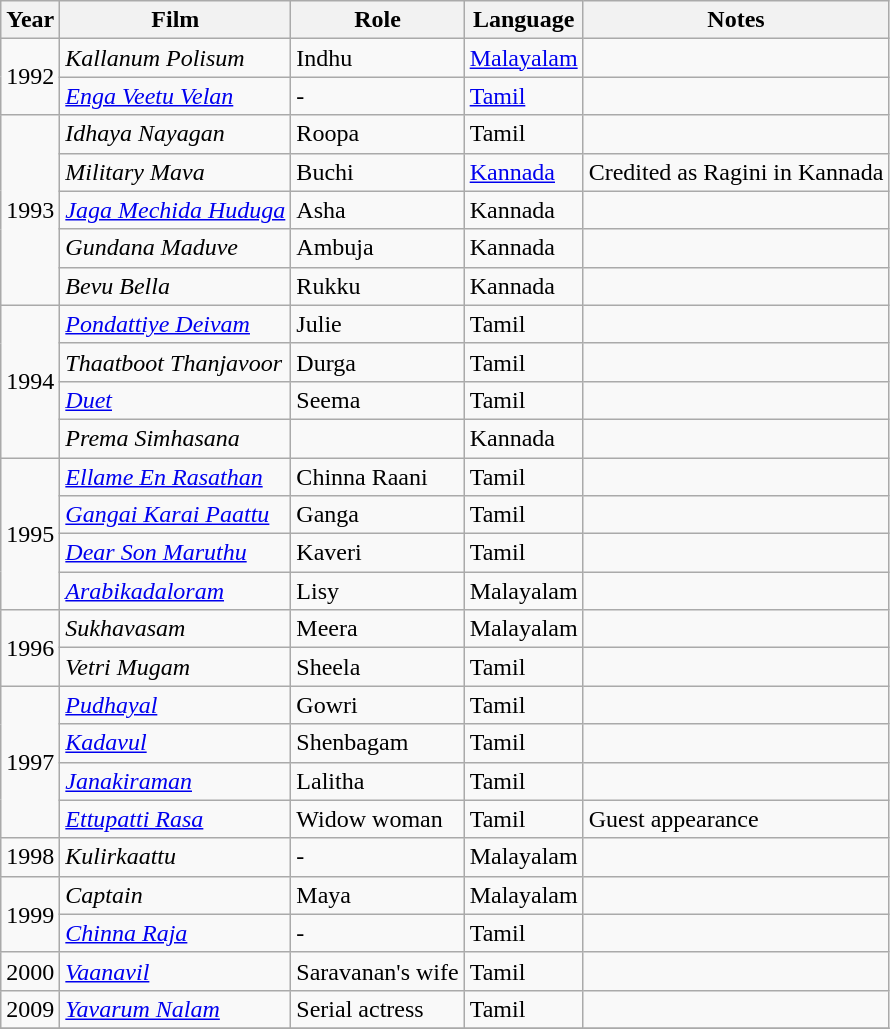<table class="wikitable sortable">
<tr>
<th>Year</th>
<th>Film</th>
<th>Role</th>
<th>Language</th>
<th>Notes</th>
</tr>
<tr>
<td rowspan="2">1992</td>
<td><em>Kallanum Polisum</em></td>
<td>Indhu</td>
<td><a href='#'>Malayalam</a></td>
<td></td>
</tr>
<tr>
<td><em><a href='#'>Enga Veetu Velan</a></em></td>
<td>-</td>
<td><a href='#'>Tamil</a></td>
<td></td>
</tr>
<tr>
<td rowspan="5">1993</td>
<td><em>Idhaya Nayagan</em></td>
<td>Roopa</td>
<td>Tamil</td>
<td></td>
</tr>
<tr>
<td><em>Military Mava</em></td>
<td>Buchi</td>
<td><a href='#'>Kannada</a></td>
<td>Credited as Ragini in Kannada</td>
</tr>
<tr>
<td><em><a href='#'>Jaga Mechida Huduga</a></em></td>
<td>Asha</td>
<td>Kannada</td>
<td></td>
</tr>
<tr>
<td><em>Gundana Maduve</em></td>
<td>Ambuja</td>
<td>Kannada</td>
<td></td>
</tr>
<tr>
<td><em>Bevu Bella</em></td>
<td>Rukku</td>
<td>Kannada</td>
<td></td>
</tr>
<tr>
<td rowspan="4">1994</td>
<td><em><a href='#'>Pondattiye Deivam</a></em></td>
<td>Julie</td>
<td>Tamil</td>
<td></td>
</tr>
<tr>
<td><em>Thaatboot Thanjavoor</em></td>
<td>Durga</td>
<td>Tamil</td>
<td></td>
</tr>
<tr>
<td><em><a href='#'>Duet</a></em></td>
<td>Seema</td>
<td>Tamil</td>
<td></td>
</tr>
<tr>
<td><em>Prema Simhasana</em></td>
<td></td>
<td>Kannada</td>
<td></td>
</tr>
<tr>
<td rowspan="4">1995</td>
<td><em><a href='#'>Ellame En Rasathan</a></em></td>
<td>Chinna Raani</td>
<td>Tamil</td>
<td></td>
</tr>
<tr>
<td><em><a href='#'>Gangai Karai Paattu</a></em></td>
<td>Ganga</td>
<td>Tamil</td>
<td></td>
</tr>
<tr>
<td><em><a href='#'>Dear Son Maruthu</a></em></td>
<td>Kaveri</td>
<td>Tamil</td>
<td></td>
</tr>
<tr>
<td><em><a href='#'>Arabikadaloram</a></em></td>
<td>Lisy</td>
<td>Malayalam</td>
<td></td>
</tr>
<tr>
<td rowspan="2">1996</td>
<td><em>Sukhavasam</em></td>
<td>Meera</td>
<td>Malayalam</td>
<td></td>
</tr>
<tr>
<td><em>Vetri Mugam</em></td>
<td>Sheela</td>
<td>Tamil</td>
<td></td>
</tr>
<tr>
<td rowspan="4">1997</td>
<td><em><a href='#'>Pudhayal</a></em></td>
<td>Gowri</td>
<td>Tamil</td>
<td></td>
</tr>
<tr>
<td><em><a href='#'>Kadavul</a></em></td>
<td>Shenbagam</td>
<td>Tamil</td>
<td></td>
</tr>
<tr>
<td><em><a href='#'>Janakiraman</a></em></td>
<td>Lalitha</td>
<td>Tamil</td>
<td></td>
</tr>
<tr>
<td><em><a href='#'>Ettupatti Rasa</a></em></td>
<td>Widow woman</td>
<td>Tamil</td>
<td>Guest appearance</td>
</tr>
<tr>
<td>1998</td>
<td><em>Kulirkaattu</em></td>
<td>-</td>
<td>Malayalam</td>
<td></td>
</tr>
<tr>
<td rowspan="2">1999</td>
<td><em>Captain</em></td>
<td>Maya</td>
<td>Malayalam</td>
<td></td>
</tr>
<tr>
<td><em><a href='#'>Chinna Raja</a></em></td>
<td>-</td>
<td>Tamil</td>
<td></td>
</tr>
<tr>
<td>2000</td>
<td><em><a href='#'>Vaanavil </a></em></td>
<td>Saravanan's wife</td>
<td>Tamil</td>
<td></td>
</tr>
<tr>
<td>2009</td>
<td><em><a href='#'>Yavarum Nalam</a></em></td>
<td>Serial actress</td>
<td>Tamil</td>
<td></td>
</tr>
<tr>
</tr>
</table>
